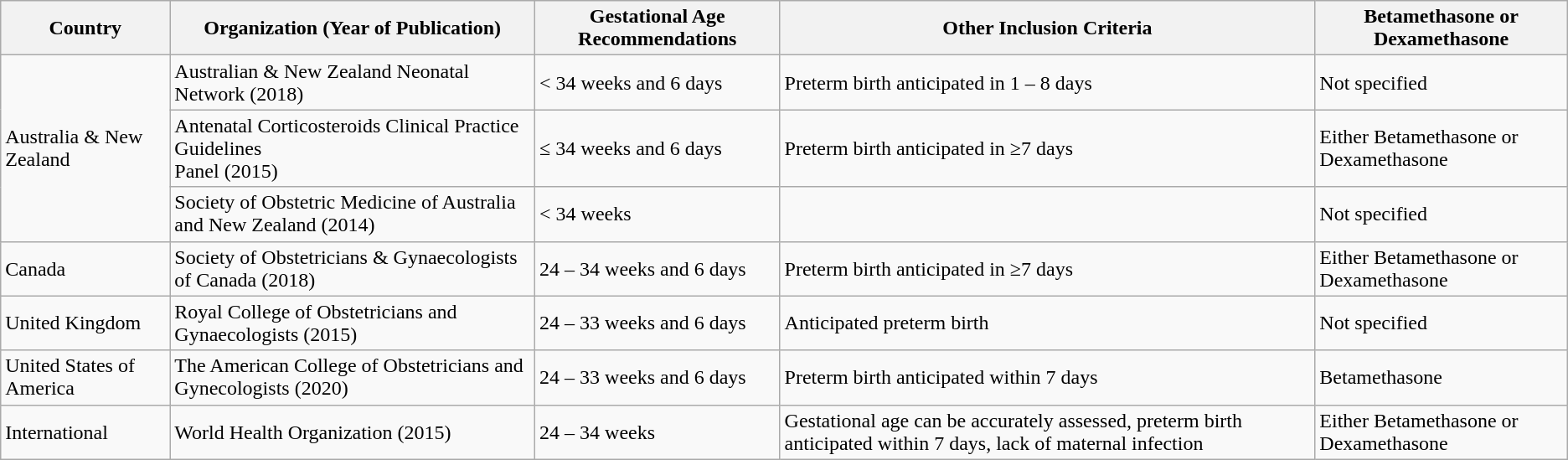<table class="wikitable">
<tr>
<th>Country</th>
<th>Organization (Year of Publication)</th>
<th>Gestational Age Recommendations</th>
<th>Other Inclusion Criteria</th>
<th>Betamethasone or Dexamethasone</th>
</tr>
<tr>
<td rowspan="3">Australia & New Zealand</td>
<td>Australian & New Zealand Neonatal Network (2018)</td>
<td>< 34 weeks and 6 days</td>
<td>Preterm birth anticipated in 1 – 8 days</td>
<td>Not specified</td>
</tr>
<tr>
<td>Antenatal Corticosteroids Clinical Practice Guidelines<br>Panel (2015)</td>
<td>≤ 34 weeks and 6 days</td>
<td>Preterm birth anticipated in ≥7 days</td>
<td>Either Betamethasone or Dexamethasone</td>
</tr>
<tr>
<td>Society of Obstetric Medicine of Australia and New Zealand (2014)</td>
<td>< 34 weeks</td>
<td></td>
<td>Not specified</td>
</tr>
<tr>
<td>Canada</td>
<td>Society of Obstetricians & Gynaecologists of Canada (2018)</td>
<td>24 – 34 weeks and 6 days</td>
<td>Preterm birth anticipated in ≥7 days</td>
<td>Either Betamethasone or Dexamethasone</td>
</tr>
<tr>
<td>United Kingdom</td>
<td>Royal College of Obstetricians and Gynaecologists (2015)</td>
<td>24 – 33 weeks and 6 days</td>
<td>Anticipated preterm birth</td>
<td>Not specified</td>
</tr>
<tr>
<td>United States of America</td>
<td>The American College of Obstetricians and Gynecologists (2020)</td>
<td>24 – 33 weeks and 6 days</td>
<td>Preterm birth anticipated within 7 days</td>
<td>Betamethasone</td>
</tr>
<tr>
<td>International</td>
<td>World Health Organization (2015)</td>
<td>24 – 34 weeks</td>
<td>Gestational age can be accurately assessed, preterm birth anticipated within 7 days, lack of maternal infection</td>
<td>Either Betamethasone or Dexamethasone</td>
</tr>
</table>
